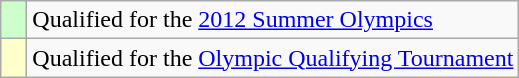<table class="wikitable">
<tr>
<td width=10px bgcolor="#ccffcc"></td>
<td>Qualified for the <a href='#'>2012 Summer Olympics</a></td>
</tr>
<tr>
<td width=10px bgcolor="#ffffcc"></td>
<td>Qualified for the <a href='#'>Olympic Qualifying Tournament</a></td>
</tr>
</table>
